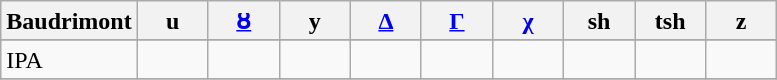<table class="wikitable">
<tr>
<th>Baudrimont</th>
<th width="40">u</th>
<th width="40"><a href='#'>ȣ</a></th>
<th width="40">y</th>
<th width="40"><a href='#'>Δ</a></th>
<th width="40"><a href='#'>Γ</a></th>
<th width="40"><a href='#'>χ</a></th>
<th width="40">sh</th>
<th width="40">tsh</th>
<th width="40">z</th>
</tr>
<tr>
</tr>
<tr class= align=center>
<td>IPA</td>
<td></td>
<td></td>
<td></td>
<td></td>
<td></td>
<td></td>
<td></td>
<td></td>
<td></td>
</tr>
<tr>
</tr>
</table>
